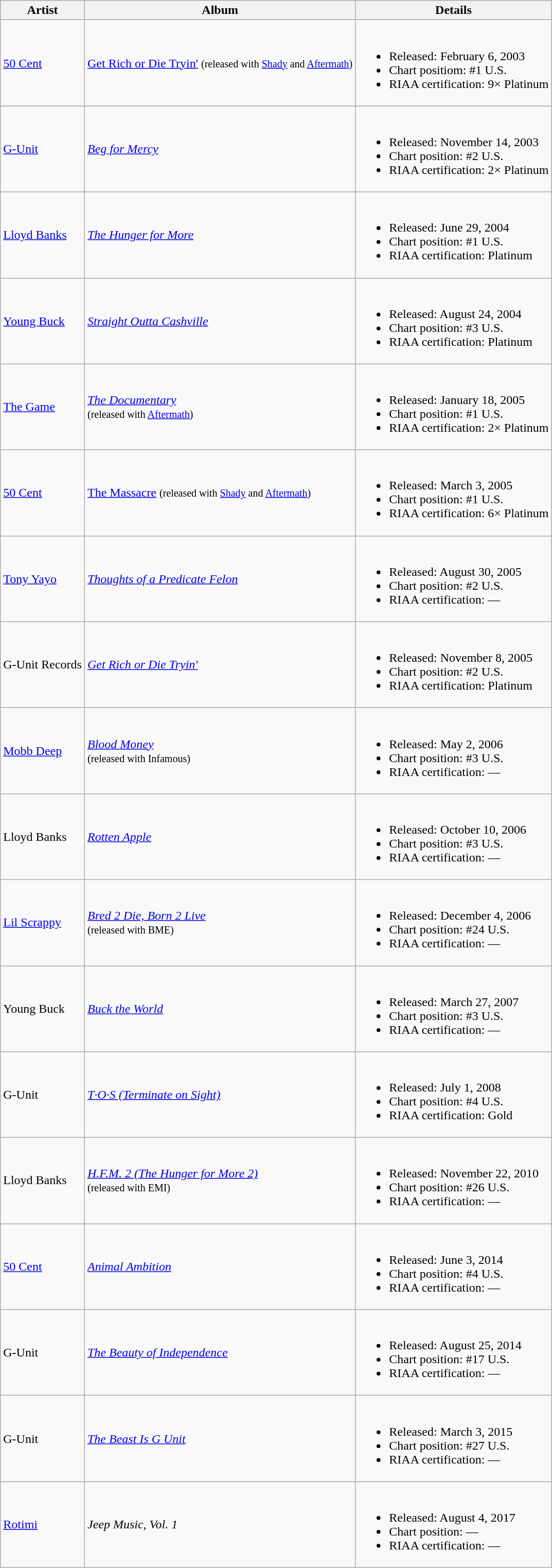<table class="wikitable sortable">
<tr>
<th>Artist</th>
<th>Album</th>
<th class="unsortable">Details</th>
</tr>
<tr>
<td><a href='#'>50 Cent</a></td>
<td><a href='#'>Get Rich or Die Tryin'</a> <small>(released with <a href='#'>Shady</a> and <a href='#'>Aftermath</a>)</small></td>
<td><br><ul><li>Released: February 6, 2003</li><li>Chart positiom: #1 U.S.</li><li>RIAA certification: 9× Platinum</li></ul></td>
</tr>
<tr>
</tr>
<tr>
<td><a href='#'>G-Unit</a></td>
<td><em><a href='#'>Beg for Mercy</a></em></td>
<td><br><ul><li>Released: November 14, 2003</li><li>Chart position: #2 U.S.</li><li>RIAA certification: 2× Platinum</li></ul></td>
</tr>
<tr>
<td><a href='#'>Lloyd Banks</a></td>
<td><em><a href='#'>The Hunger for More</a></em></td>
<td><br><ul><li>Released: June 29, 2004</li><li>Chart position: #1 U.S.</li><li>RIAA certification: Platinum</li></ul></td>
</tr>
<tr>
<td><a href='#'>Young Buck</a></td>
<td><em><a href='#'>Straight Outta Cashville</a></em></td>
<td><br><ul><li>Released: August 24, 2004</li><li>Chart position: #3 U.S.</li><li>RIAA certification: Platinum</li></ul></td>
</tr>
<tr>
<td><a href='#'>The Game</a></td>
<td><em><a href='#'>The Documentary</a></em> <br><small>(released with <a href='#'>Aftermath</a>)</small></td>
<td><br><ul><li>Released: January 18, 2005</li><li>Chart position: #1 U.S.</li><li>RIAA certification: 2× Platinum</li></ul></td>
</tr>
<tr>
<td><a href='#'>50 Cent</a></td>
<td><a href='#'>The Massacre</a> <small>(released with <a href='#'>Shady</a> and <a href='#'>Aftermath</a>)</small></td>
<td><br><ul><li>Released: March 3, 2005</li><li>Chart position: #1 U.S.</li><li>RIAA certification: 6× Platinum</li></ul></td>
</tr>
<tr>
<td><a href='#'>Tony Yayo</a></td>
<td><em><a href='#'>Thoughts of a Predicate Felon</a></em></td>
<td><br><ul><li>Released: August 30, 2005</li><li>Chart position: #2 U.S.</li><li>RIAA certification: —</li></ul></td>
</tr>
<tr>
<td>G-Unit Records</td>
<td><em><a href='#'>Get Rich or Die Tryin'</a></em></td>
<td><br><ul><li>Released: November 8, 2005</li><li>Chart position: #2 U.S.</li><li>RIAA certification: Platinum</li></ul></td>
</tr>
<tr>
<td><a href='#'>Mobb Deep</a></td>
<td><em><a href='#'>Blood Money</a></em><br><small>(released with Infamous)</small></td>
<td><br><ul><li>Released: May 2, 2006</li><li>Chart position: #3 U.S.</li><li>RIAA certification: —</li></ul></td>
</tr>
<tr>
<td>Lloyd Banks</td>
<td><em><a href='#'>Rotten Apple</a></em></td>
<td><br><ul><li>Released: October 10, 2006</li><li>Chart position: #3 U.S.</li><li>RIAA certification: —</li></ul></td>
</tr>
<tr>
<td><a href='#'>Lil Scrappy</a></td>
<td><em><a href='#'>Bred 2 Die, Born 2 Live</a></em> <br><small>(released with BME)</small></td>
<td><br><ul><li>Released: December 4, 2006</li><li>Chart position: #24 U.S.</li><li>RIAA certification: —</li></ul></td>
</tr>
<tr>
<td>Young Buck</td>
<td><em><a href='#'>Buck the World</a></em></td>
<td><br><ul><li>Released: March 27, 2007</li><li>Chart position: #3 U.S.</li><li>RIAA certification: —</li></ul></td>
</tr>
<tr>
<td>G-Unit</td>
<td><em><a href='#'>T·O·S (Terminate on Sight)</a></em></td>
<td><br><ul><li>Released: July 1, 2008</li><li>Chart position: #4 U.S.</li><li>RIAA certification: Gold</li></ul></td>
</tr>
<tr>
<td>Lloyd Banks</td>
<td><em><a href='#'>H.F.M. 2 (The Hunger for More 2)</a></em> <br><small>(released with EMI)</small></td>
<td><br><ul><li>Released: November 22, 2010</li><li>Chart position: #26 U.S.</li><li>RIAA certification: —</li></ul></td>
</tr>
<tr>
<td><a href='#'>50 Cent</a></td>
<td><em><a href='#'>Animal Ambition</a></em></td>
<td><br><ul><li>Released: June 3, 2014</li><li>Chart position: #4 U.S.</li><li>RIAA certification: —</li></ul></td>
</tr>
<tr>
<td>G-Unit</td>
<td><em><a href='#'>The Beauty of Independence</a></em></td>
<td><br><ul><li>Released: August 25, 2014</li><li>Chart position: #17 U.S.</li><li>RIAA certification: —</li></ul></td>
</tr>
<tr>
<td>G-Unit</td>
<td><em><a href='#'>The Beast Is G Unit</a></em></td>
<td><br><ul><li>Released: March 3, 2015</li><li>Chart position: #27 U.S.</li><li>RIAA certification: —</li></ul></td>
</tr>
<tr>
<td><a href='#'>Rotimi</a></td>
<td><em>Jeep Music, Vol. 1</em></td>
<td><br><ul><li>Released: August 4, 2017</li><li>Chart position: —</li><li>RIAA certification: —</li></ul></td>
</tr>
</table>
